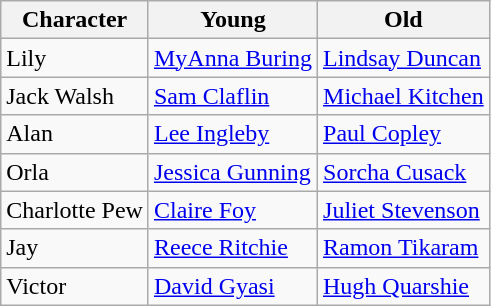<table class="wikitable">
<tr>
<th>Character</th>
<th>Young</th>
<th>Old</th>
</tr>
<tr>
<td>Lily</td>
<td><a href='#'>MyAnna Buring</a></td>
<td><a href='#'>Lindsay Duncan</a></td>
</tr>
<tr>
<td>Jack Walsh</td>
<td><a href='#'>Sam Claflin</a></td>
<td><a href='#'>Michael Kitchen</a></td>
</tr>
<tr>
<td>Alan</td>
<td><a href='#'>Lee Ingleby</a></td>
<td><a href='#'>Paul Copley</a></td>
</tr>
<tr>
<td>Orla</td>
<td><a href='#'>Jessica Gunning</a></td>
<td><a href='#'>Sorcha Cusack</a></td>
</tr>
<tr>
<td>Charlotte Pew</td>
<td><a href='#'>Claire Foy</a></td>
<td><a href='#'>Juliet Stevenson</a></td>
</tr>
<tr>
<td>Jay</td>
<td><a href='#'>Reece Ritchie</a></td>
<td><a href='#'>Ramon Tikaram</a></td>
</tr>
<tr>
<td>Victor</td>
<td><a href='#'>David Gyasi</a></td>
<td><a href='#'>Hugh Quarshie</a></td>
</tr>
</table>
